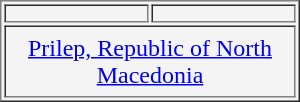<table border=1 width=200 align=right cellspacing=2 cellpadding=5 style="background:#F4F4F4">
<tr>
<td></td>
<td></td>
</tr>
<tr>
<td colspan=2 align=center><a href='#'>Prilep, Republic of North Macedonia</a></td>
</tr>
</table>
